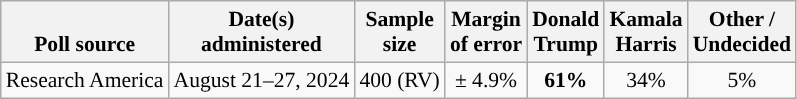<table class="wikitable sortable mw-datatable" style="font-size:90%;text-align:center;line-height:17px">
<tr valign=bottom>
<th>Poll source</th>
<th>Date(s)<br>administered</th>
<th>Sample<br>size</th>
<th>Margin<br>of error</th>
<th class="unsortable">Donald<br>Trump<br></th>
<th class="unsortable">Kamala<br>Harris<br></th>
<th class="unsortable">Other /<br>Undecided</th>
</tr>
<tr>
<td style="text-align:left;">Research America</td>
<td>August 21–27, 2024</td>
<td>400 (RV)</td>
<td>± 4.9%</td>
<td style="background-color:"><strong>61%</strong></td>
<td>34%</td>
<td>5%</td>
</tr>
</table>
